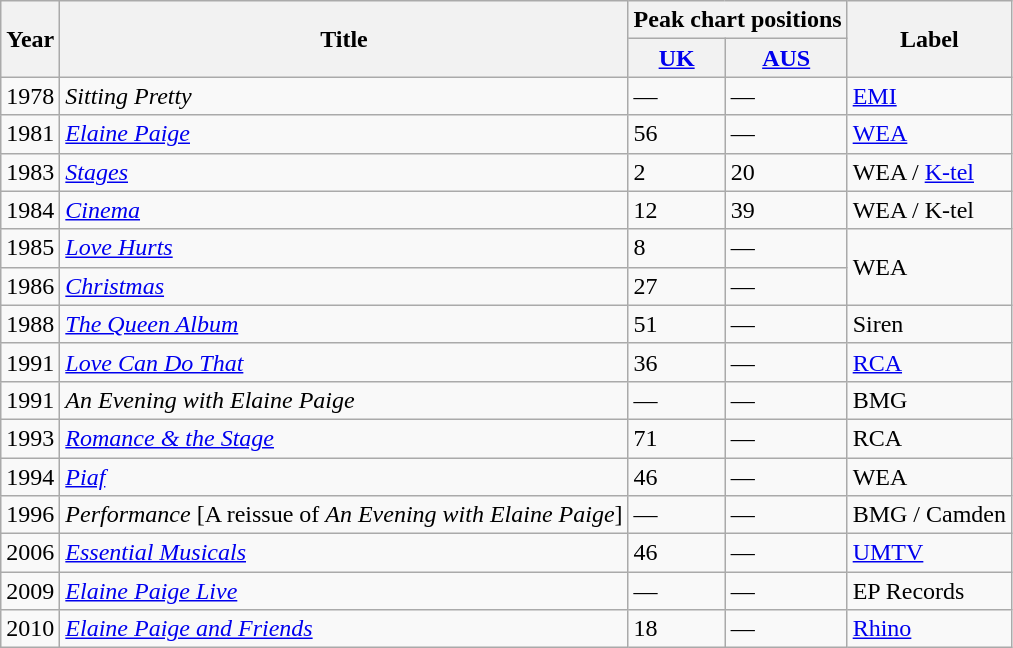<table class=wikitable>
<tr>
<th scope="col" rowspan="2">Year</th>
<th scope="col" rowspan="2">Title</th>
<th scope="col" colspan="2">Peak chart positions</th>
<th scope="col" rowspan="2">Label</th>
</tr>
<tr>
<th><a href='#'>UK</a></th>
<th><a href='#'>AUS</a></th>
</tr>
<tr>
<td>1978</td>
<td><em>Sitting Pretty</em></td>
<td>—</td>
<td>—</td>
<td><a href='#'>EMI</a></td>
</tr>
<tr>
<td>1981</td>
<td><em><a href='#'>Elaine Paige</a></em></td>
<td>56</td>
<td>—</td>
<td><a href='#'>WEA</a></td>
</tr>
<tr>
<td>1983</td>
<td><em><a href='#'>Stages</a></em></td>
<td>2</td>
<td>20</td>
<td>WEA / <a href='#'>K-tel</a></td>
</tr>
<tr>
<td>1984</td>
<td><em><a href='#'>Cinema</a></em></td>
<td>12</td>
<td>39</td>
<td>WEA / K-tel</td>
</tr>
<tr>
<td>1985</td>
<td><em><a href='#'>Love Hurts</a></em></td>
<td>8</td>
<td>—</td>
<td rowspan="2">WEA</td>
</tr>
<tr>
<td>1986</td>
<td><em><a href='#'>Christmas</a></em></td>
<td>27</td>
<td>—</td>
</tr>
<tr>
<td>1988</td>
<td><em><a href='#'>The Queen Album</a></em></td>
<td>51</td>
<td>—</td>
<td>Siren</td>
</tr>
<tr>
<td>1991</td>
<td><em><a href='#'>Love Can Do That</a></em></td>
<td>36</td>
<td>—</td>
<td><a href='#'>RCA</a></td>
</tr>
<tr>
<td>1991</td>
<td><em>An Evening with Elaine Paige</em></td>
<td>—</td>
<td>—</td>
<td>BMG</td>
</tr>
<tr>
<td>1993</td>
<td><em><a href='#'>Romance & the Stage</a></em></td>
<td>71</td>
<td>—</td>
<td>RCA</td>
</tr>
<tr>
<td>1994</td>
<td><em><a href='#'>Piaf</a></em></td>
<td>46</td>
<td>—</td>
<td>WEA</td>
</tr>
<tr>
<td>1996</td>
<td><em>Performance</em> [A reissue of <em>An Evening with Elaine Paige</em>]</td>
<td>—</td>
<td>—</td>
<td>BMG / Camden</td>
</tr>
<tr>
<td>2006</td>
<td><em><a href='#'>Essential Musicals</a></em></td>
<td>46</td>
<td>—</td>
<td><a href='#'>UMTV</a></td>
</tr>
<tr>
<td>2009</td>
<td><em><a href='#'>Elaine Paige Live</a></em></td>
<td>—</td>
<td>—</td>
<td>EP Records</td>
</tr>
<tr>
<td>2010</td>
<td><em><a href='#'>Elaine Paige and Friends</a></em></td>
<td>18</td>
<td>—</td>
<td><a href='#'>Rhino</a></td>
</tr>
</table>
